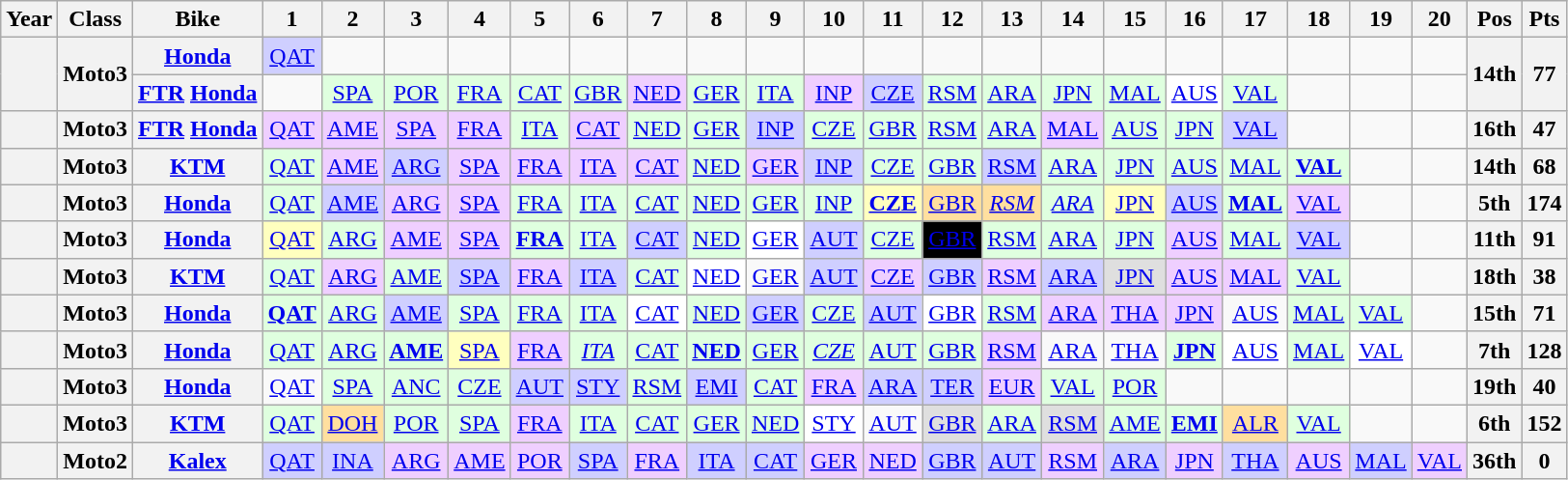<table class="wikitable" style="text-align:center;">
<tr>
<th>Year</th>
<th>Class</th>
<th>Bike</th>
<th>1</th>
<th>2</th>
<th>3</th>
<th>4</th>
<th>5</th>
<th>6</th>
<th>7</th>
<th>8</th>
<th>9</th>
<th>10</th>
<th>11</th>
<th>12</th>
<th>13</th>
<th>14</th>
<th>15</th>
<th>16</th>
<th>17</th>
<th>18</th>
<th>19</th>
<th>20</th>
<th>Pos</th>
<th>Pts</th>
</tr>
<tr>
<th rowspan="2"></th>
<th rowspan="2">Moto3</th>
<th><a href='#'>Honda</a></th>
<td style="background:#CFCFFF;"><a href='#'>QAT</a><br></td>
<td></td>
<td></td>
<td></td>
<td></td>
<td></td>
<td></td>
<td></td>
<td></td>
<td></td>
<td></td>
<td></td>
<td></td>
<td></td>
<td></td>
<td></td>
<td></td>
<td></td>
<td></td>
<td></td>
<th rowspan="2">14th</th>
<th rowspan="2">77</th>
</tr>
<tr>
<th><a href='#'>FTR</a> <a href='#'>Honda</a></th>
<td></td>
<td style="background:#dfffdf;"><a href='#'>SPA</a><br></td>
<td style="background:#dfffdf;"><a href='#'>POR</a><br></td>
<td style="background:#dfffdf;"><a href='#'>FRA</a><br></td>
<td style="background:#dfffdf;"><a href='#'>CAT</a><br></td>
<td style="background:#dfffdf;"><a href='#'>GBR</a><br></td>
<td style="background:#efcfff;"><a href='#'>NED</a><br></td>
<td style="background:#dfffdf;"><a href='#'>GER</a><br></td>
<td style="background:#dfffdf;"><a href='#'>ITA</a><br></td>
<td style="background:#efcfff;"><a href='#'>INP</a><br></td>
<td style="background:#cfcfff;"><a href='#'>CZE</a><br></td>
<td style="background:#dfffdf;"><a href='#'>RSM</a><br></td>
<td style="background:#dfffdf;"><a href='#'>ARA</a><br></td>
<td style="background:#dfffdf;"><a href='#'>JPN</a><br></td>
<td style="background:#dfffdf;"><a href='#'>MAL</a><br></td>
<td style="background:#ffffff;"><a href='#'>AUS</a><br></td>
<td style="background:#dfffdf;"><a href='#'>VAL</a><br></td>
<td></td>
<td></td>
<td></td>
</tr>
<tr>
<th></th>
<th>Moto3</th>
<th><a href='#'>FTR</a> <a href='#'>Honda</a></th>
<td style="background:#efcfff;"><a href='#'>QAT</a><br></td>
<td style="background:#efcfff;"><a href='#'>AME</a><br></td>
<td style="background:#efcfff;"><a href='#'>SPA</a><br></td>
<td style="background:#efcfff;"><a href='#'>FRA</a><br></td>
<td style="background:#dfffdf;"><a href='#'>ITA</a><br></td>
<td style="background:#efcfff;"><a href='#'>CAT</a><br></td>
<td style="background:#dfffdf;"><a href='#'>NED</a><br></td>
<td style="background:#dfffdf;"><a href='#'>GER</a><br></td>
<td style="background:#cfcfff;"><a href='#'>INP</a><br></td>
<td style="background:#dfffdf;"><a href='#'>CZE</a><br></td>
<td style="background:#dfffdf;"><a href='#'>GBR</a><br></td>
<td style="background:#dfffdf;"><a href='#'>RSM</a><br></td>
<td style="background:#dfffdf;"><a href='#'>ARA</a><br></td>
<td style="background:#efcfff;"><a href='#'>MAL</a><br></td>
<td style="background:#dfffdf;"><a href='#'>AUS</a><br></td>
<td style="background:#dfffdf;"><a href='#'>JPN</a><br></td>
<td style="background:#cfcfff;"><a href='#'>VAL</a><br></td>
<td></td>
<td></td>
<td></td>
<th>16th</th>
<th>47</th>
</tr>
<tr>
<th></th>
<th>Moto3</th>
<th><a href='#'>KTM</a></th>
<td style="background:#dfffdf;"><a href='#'>QAT</a><br></td>
<td style="background:#efcfff;"><a href='#'>AME</a><br></td>
<td style="background:#cfcfff;"><a href='#'>ARG</a><br></td>
<td style="background:#efcfff;"><a href='#'>SPA</a><br></td>
<td style="background:#efcfff;"><a href='#'>FRA</a><br></td>
<td style="background:#efcfff;"><a href='#'>ITA</a><br></td>
<td style="background:#efcfff;"><a href='#'>CAT</a><br></td>
<td style="background:#dfffdf;"><a href='#'>NED</a><br></td>
<td style="background:#efcfff;"><a href='#'>GER</a><br></td>
<td style="background:#cfcfff;"><a href='#'>INP</a><br></td>
<td style="background:#dfffdf;"><a href='#'>CZE</a><br></td>
<td style="background:#dfffdf;"><a href='#'>GBR</a><br></td>
<td style="background:#cfcfff;"><a href='#'>RSM</a><br></td>
<td style="background:#dfffdf;"><a href='#'>ARA</a><br></td>
<td style="background:#dfffdf;"><a href='#'>JPN</a><br></td>
<td style="background:#dfffdf;"><a href='#'>AUS</a><br></td>
<td style="background:#dfffdf;"><a href='#'>MAL</a><br></td>
<td style="background:#dfffdf;"><strong><a href='#'>VAL</a></strong><br></td>
<td></td>
<td></td>
<th>14th</th>
<th>68</th>
</tr>
<tr>
<th></th>
<th>Moto3</th>
<th><a href='#'>Honda</a></th>
<td style="background:#dfffdf;"><a href='#'>QAT</a><br></td>
<td style="background:#cfcfff;"><a href='#'>AME</a><br></td>
<td style="background:#efcfff;"><a href='#'>ARG</a><br></td>
<td style="background:#efcfff;"><a href='#'>SPA</a><br></td>
<td style="background:#dfffdf;"><a href='#'>FRA</a><br></td>
<td style="background:#dfffdf;"><a href='#'>ITA</a><br></td>
<td style="background:#dfffdf;"><a href='#'>CAT</a><br></td>
<td style="background:#dfffdf;"><a href='#'>NED</a><br></td>
<td style="background:#dfffdf;"><a href='#'>GER</a><br></td>
<td style="background:#dfffdf;"><a href='#'>INP</a><br></td>
<td style="background:#ffffbf;"><strong><a href='#'>CZE</a></strong><br></td>
<td style="background:#ffdf9f;"><a href='#'>GBR</a><br></td>
<td style="background:#ffdf9f;"><em><a href='#'>RSM</a></em><br></td>
<td style="background:#dfffdf;"><em><a href='#'>ARA</a></em><br></td>
<td style="background:#ffffbf;"><a href='#'>JPN</a><br></td>
<td style="background:#cfcfff;"><a href='#'>AUS</a><br></td>
<td style="background:#dfffdf;"><strong><a href='#'>MAL</a></strong><br></td>
<td style="background:#efcfff;"><a href='#'>VAL</a><br></td>
<td></td>
<td></td>
<th>5th</th>
<th>174</th>
</tr>
<tr>
<th></th>
<th>Moto3</th>
<th><a href='#'>Honda</a></th>
<td style="background:#ffffbf;"><a href='#'>QAT</a><br></td>
<td style="background:#dfffdf;"><a href='#'>ARG</a><br></td>
<td style="background:#efcfff;"><a href='#'>AME</a><br></td>
<td style="background:#efcfff;"><a href='#'>SPA</a><br></td>
<td style="background:#dfffdf;"><strong><a href='#'>FRA</a></strong><br></td>
<td style="background:#dfffdf;"><a href='#'>ITA</a><br></td>
<td style="background:#cfcfff;"><a href='#'>CAT</a><br></td>
<td style="background:#dfffdf;"><a href='#'>NED</a><br></td>
<td style="background:#FFFFFF;"><a href='#'>GER</a><br></td>
<td style="background:#cfcfff;"><a href='#'>AUT</a><br></td>
<td style="background:#dfffdf;"><a href='#'>CZE</a><br></td>
<td style="background:black; color:white;"><a href='#'><span>GBR</span></a><br></td>
<td style="background:#dfffdf;"><a href='#'>RSM</a><br></td>
<td style="background:#dfffdf;"><a href='#'>ARA</a><br></td>
<td style="background:#dfffdf;"><a href='#'>JPN</a><br></td>
<td style="background:#efcfff;"><a href='#'>AUS</a><br></td>
<td style="background:#dfffdf;"><a href='#'>MAL</a><br></td>
<td style="background:#cfcfff;"><a href='#'>VAL</a><br></td>
<td></td>
<td></td>
<th>11th</th>
<th>91</th>
</tr>
<tr>
<th></th>
<th>Moto3</th>
<th><a href='#'>KTM</a></th>
<td style="background:#dfffdf;"><a href='#'>QAT</a><br></td>
<td style="background:#efcfff;"><a href='#'>ARG</a><br></td>
<td style="background:#dfffdf;"><a href='#'>AME</a><br></td>
<td style="background:#cfcfff;"><a href='#'>SPA</a><br></td>
<td style="background:#efcfff;"><a href='#'>FRA</a><br></td>
<td style="background:#cfcfff;"><a href='#'>ITA</a><br></td>
<td style="background:#dfffdf;"><a href='#'>CAT</a><br></td>
<td style="background:#ffffff;"><a href='#'>NED</a><br></td>
<td><a href='#'>GER</a></td>
<td style="background:#cfcfff;"><a href='#'>AUT</a><br></td>
<td style="background:#efcfff;"><a href='#'>CZE</a><br></td>
<td style="background:#cfcfff;"><a href='#'>GBR</a><br></td>
<td style="background:#efcfff;"><a href='#'>RSM</a><br></td>
<td style="background:#cfcfff;"><a href='#'>ARA</a><br></td>
<td style="background:#dfdfdf;"><a href='#'>JPN</a><br></td>
<td style="background:#efcfff;"><a href='#'>AUS</a><br></td>
<td style="background:#efcfff;"><a href='#'>MAL</a><br></td>
<td style="background:#dfffdf;"><a href='#'>VAL</a><br></td>
<td></td>
<td></td>
<th>18th</th>
<th>38</th>
</tr>
<tr>
<th></th>
<th>Moto3</th>
<th><a href='#'>Honda</a></th>
<td style="background:#dfffdf;"><strong><a href='#'>QAT</a></strong><br></td>
<td style="background:#dfffdf;"><a href='#'>ARG</a><br></td>
<td style="background:#cfcfff;"><a href='#'>AME</a><br></td>
<td style="background:#dfffdf;"><a href='#'>SPA</a><br></td>
<td style="background:#dfffdf;"><a href='#'>FRA</a><br></td>
<td style="background:#dfffdf;"><a href='#'>ITA</a><br></td>
<td style="background:#ffffff;"><a href='#'>CAT</a><br></td>
<td style="background:#dfffdf;"><a href='#'>NED</a><br></td>
<td style="background:#cfcfff;"><a href='#'>GER</a><br></td>
<td style="background:#dfffdf;"><a href='#'>CZE</a><br></td>
<td style="background:#cfcfff;"><a href='#'>AUT</a><br></td>
<td style="background:#ffffff;"><a href='#'>GBR</a><br></td>
<td style="background:#dfffdf;"><a href='#'>RSM</a><br></td>
<td style="background:#efcfff;"><a href='#'>ARA</a><br></td>
<td style="background:#efcfff;"><a href='#'>THA</a><br></td>
<td style="background:#efcfff;"><a href='#'>JPN</a><br></td>
<td><a href='#'>AUS</a></td>
<td style="background:#dfffdf;"><a href='#'>MAL</a><br></td>
<td style="background:#dfffdf;"><a href='#'>VAL</a><br></td>
<td></td>
<th>15th</th>
<th>71</th>
</tr>
<tr>
<th></th>
<th>Moto3</th>
<th><a href='#'>Honda</a></th>
<td style="background:#dfffdf;"><a href='#'>QAT</a><br></td>
<td style="background:#dfffdf;"><a href='#'>ARG</a><br></td>
<td style="background:#dfffdf;"><strong><a href='#'>AME</a></strong><br></td>
<td style="background:#ffffbf;"><a href='#'>SPA</a><br></td>
<td style="background:#efcfff;"><a href='#'>FRA</a><br></td>
<td style="background:#dfffdf;"><em><a href='#'>ITA</a></em><br></td>
<td style="background:#dfffdf;"><a href='#'>CAT</a><br></td>
<td style="background:#dfffdf;"><strong><a href='#'>NED</a></strong><br></td>
<td style="background:#dfffdf;"><a href='#'>GER</a><br></td>
<td style="background:#dfffdf;"><em><a href='#'>CZE</a></em><br></td>
<td style="background:#dfffdf;"><a href='#'>AUT</a><br></td>
<td style="background:#dfffdf;"><a href='#'>GBR</a><br></td>
<td style="background:#efcfff;"><a href='#'>RSM</a><br></td>
<td><a href='#'>ARA</a></td>
<td><a href='#'>THA</a></td>
<td style="background:#dfffdf;"><strong><a href='#'>JPN</a></strong><br></td>
<td style="background:#ffffff;"><a href='#'>AUS</a><br></td>
<td style="background:#dfffdf;"><a href='#'>MAL</a><br></td>
<td style="background:#ffffff;"><a href='#'>VAL</a><br></td>
<td></td>
<th>7th</th>
<th>128</th>
</tr>
<tr>
<th></th>
<th>Moto3</th>
<th><a href='#'>Honda</a></th>
<td><a href='#'>QAT</a></td>
<td style="background:#dfffdf;"><a href='#'>SPA</a><br></td>
<td style="background:#dfffdf;"><a href='#'>ANC</a><br></td>
<td style="background:#dfffdf;"><a href='#'>CZE</a><br></td>
<td style="background:#cfcfff;"><a href='#'>AUT</a><br></td>
<td style="background:#cfcfff;"><a href='#'>STY</a><br></td>
<td style="background:#dfffdf;"><a href='#'>RSM</a><br></td>
<td style="background:#cfcfff;"><a href='#'>EMI</a><br></td>
<td style="background:#dfffdf;"><a href='#'>CAT</a><br></td>
<td style="background:#efcfff;"><a href='#'>FRA</a><br></td>
<td style="background:#cfcfff;"><a href='#'>ARA</a><br></td>
<td style="background:#cfcfff;"><a href='#'>TER</a><br></td>
<td style="background:#efcfff;"><a href='#'>EUR</a><br></td>
<td style="background:#dfffdf;"><a href='#'>VAL</a><br></td>
<td style="background:#dfffdf;"><a href='#'>POR</a><br></td>
<td></td>
<td></td>
<td></td>
<td></td>
<td></td>
<th>19th</th>
<th>40</th>
</tr>
<tr>
<th></th>
<th>Moto3</th>
<th><a href='#'>KTM</a></th>
<td style="background:#dfffdf;"><a href='#'>QAT</a><br></td>
<td style="background:#ffdf9f;"><a href='#'>DOH</a><br></td>
<td style="background:#dfffdf;"><a href='#'>POR</a><br></td>
<td style="background:#dfffdf;"><a href='#'>SPA</a><br></td>
<td style="background:#efcfff;"><a href='#'>FRA</a><br></td>
<td style="background:#dfffdf;"><a href='#'>ITA</a><br></td>
<td style="background:#dfffdf;"><a href='#'>CAT</a><br></td>
<td style="background:#dfffdf;"><a href='#'>GER</a><br></td>
<td style="background:#dfffdf;"><a href='#'>NED</a><br></td>
<td style="background:#ffffff;"><a href='#'>STY</a><br></td>
<td><a href='#'>AUT</a></td>
<td style="background:#dfdfdf;"><a href='#'>GBR</a><br></td>
<td style="background:#dfffdf;"><a href='#'>ARA</a><br></td>
<td style="background:#dfdfdf;"><a href='#'>RSM</a><br></td>
<td style="background:#dfffdf;"><a href='#'>AME</a><br></td>
<td style="background:#dfffdf;"><strong><a href='#'>EMI</a></strong><br></td>
<td style="background:#ffdf9f;"><a href='#'>ALR</a><br></td>
<td style="background:#dfffdf;"><a href='#'>VAL</a><br></td>
<td></td>
<td></td>
<th>6th</th>
<th>152</th>
</tr>
<tr>
<th></th>
<th>Moto2</th>
<th><a href='#'>Kalex</a></th>
<td style="background:#cfcfff;"><a href='#'>QAT</a><br></td>
<td style="background:#cfcfff;"><a href='#'>INA</a><br></td>
<td style="background:#efcfff;"><a href='#'>ARG</a><br></td>
<td style="background:#efcfff;"><a href='#'>AME</a><br></td>
<td style="background:#efcfff;"><a href='#'>POR</a><br></td>
<td style="background:#cfcfff;"><a href='#'>SPA</a><br></td>
<td style="background:#efcfff;"><a href='#'>FRA</a><br></td>
<td style="background:#cfcfff;"><a href='#'>ITA</a><br></td>
<td style="background:#cfcfff;"><a href='#'>CAT</a><br></td>
<td style="background:#efcfff;"><a href='#'>GER</a><br></td>
<td style="background:#efcfff;"><a href='#'>NED</a><br></td>
<td style="background:#cfcfff;"><a href='#'>GBR</a><br></td>
<td style="background:#cfcfff;"><a href='#'>AUT</a><br></td>
<td style="background:#efcfff;"><a href='#'>RSM</a><br></td>
<td style="background:#cfcfff;"><a href='#'>ARA</a><br></td>
<td style="background:#efcfff;"><a href='#'>JPN</a><br></td>
<td style="background:#cfcfff;"><a href='#'>THA</a><br></td>
<td style="background:#efcfff;"><a href='#'>AUS</a><br></td>
<td style="background:#cfcfff;"><a href='#'>MAL</a><br></td>
<td style="background:#efcfff;"><a href='#'>VAL</a><br></td>
<th>36th</th>
<th>0</th>
</tr>
</table>
